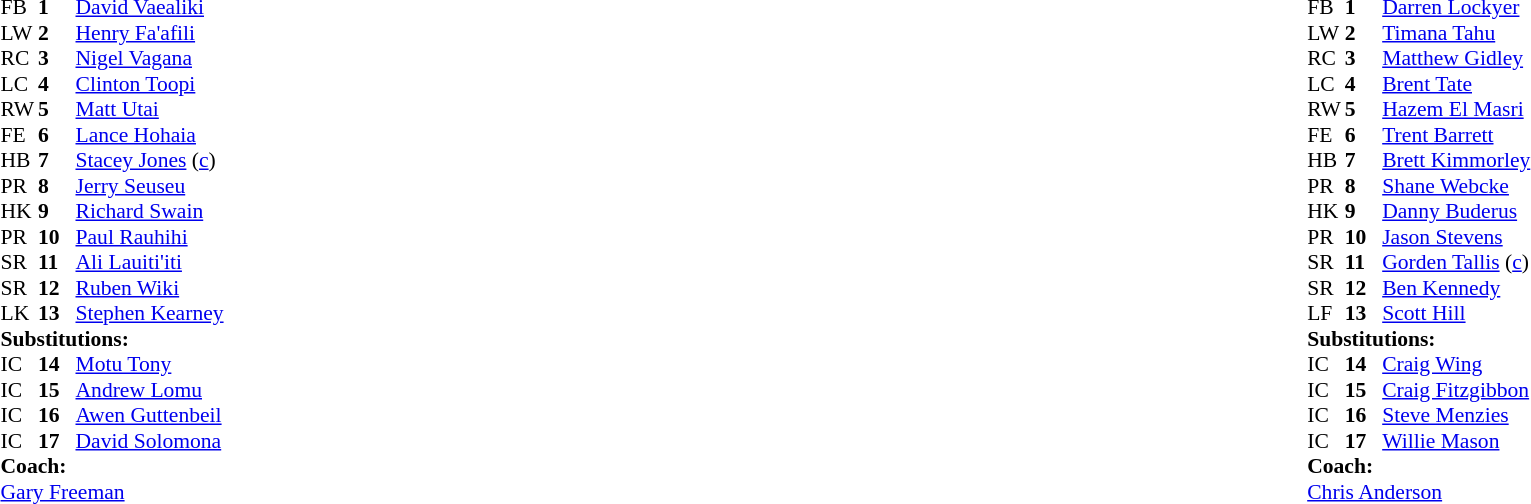<table width="100%">
<tr>
<td valign="top" width="50%"><br><table style="font-size: 90%" cellspacing="0" cellpadding="0">
<tr>
<th width="25"></th>
<th width="25"></th>
</tr>
<tr>
<td>FB</td>
<td><strong>1</strong></td>
<td><a href='#'>David Vaealiki</a></td>
</tr>
<tr>
<td>LW</td>
<td><strong>2</strong></td>
<td><a href='#'>Henry Fa'afili</a></td>
</tr>
<tr>
<td>RC</td>
<td><strong>3</strong></td>
<td><a href='#'>Nigel Vagana</a></td>
</tr>
<tr>
<td>LC</td>
<td><strong>4</strong></td>
<td><a href='#'>Clinton Toopi</a></td>
</tr>
<tr>
<td>RW</td>
<td><strong>5</strong></td>
<td><a href='#'>Matt Utai</a></td>
</tr>
<tr>
<td>FE</td>
<td><strong>6</strong></td>
<td><a href='#'>Lance Hohaia</a></td>
</tr>
<tr>
<td>HB</td>
<td><strong>7</strong></td>
<td><a href='#'>Stacey Jones</a> (<a href='#'>c</a>)</td>
</tr>
<tr>
<td>PR</td>
<td><strong>8</strong></td>
<td><a href='#'>Jerry Seuseu</a></td>
</tr>
<tr>
<td>HK</td>
<td><strong>9</strong></td>
<td><a href='#'>Richard Swain</a></td>
</tr>
<tr>
<td>PR</td>
<td><strong>10</strong></td>
<td><a href='#'>Paul Rauhihi</a></td>
</tr>
<tr>
<td>SR</td>
<td><strong>11</strong></td>
<td><a href='#'>Ali Lauiti'iti</a></td>
</tr>
<tr>
<td>SR</td>
<td><strong>12</strong></td>
<td><a href='#'>Ruben Wiki</a></td>
</tr>
<tr>
<td>LK</td>
<td><strong>13</strong></td>
<td><a href='#'>Stephen Kearney</a></td>
</tr>
<tr>
<td colspan=3><strong>Substitutions:</strong></td>
</tr>
<tr>
<td>IC</td>
<td><strong>14</strong></td>
<td><a href='#'>Motu Tony</a></td>
</tr>
<tr>
<td>IC</td>
<td><strong>15</strong></td>
<td><a href='#'>Andrew Lomu</a></td>
</tr>
<tr>
<td>IC</td>
<td><strong>16</strong></td>
<td><a href='#'>Awen Guttenbeil</a></td>
</tr>
<tr>
<td>IC</td>
<td><strong>17</strong></td>
<td><a href='#'>David Solomona</a></td>
</tr>
<tr>
<td colspan=3><strong>Coach:</strong></td>
</tr>
<tr>
<td colspan="4"> <a href='#'>Gary Freeman</a></td>
</tr>
</table>
</td>
<td style="vertical-align:top"></td>
<td valign="top" width="50%"><br><table style="font-size: 90%" cellspacing="0" cellpadding="0" align="center">
<tr>
<th width="25"></th>
<th width="25"></th>
</tr>
<tr>
<td>FB</td>
<td><strong>1</strong></td>
<td><a href='#'>Darren Lockyer</a></td>
</tr>
<tr>
<td>LW</td>
<td><strong>2</strong></td>
<td><a href='#'>Timana Tahu</a></td>
</tr>
<tr>
<td>RC</td>
<td><strong>3</strong></td>
<td><a href='#'>Matthew Gidley</a></td>
</tr>
<tr>
<td>LC</td>
<td><strong>4</strong></td>
<td><a href='#'>Brent Tate</a></td>
</tr>
<tr>
<td>RW</td>
<td><strong>5</strong></td>
<td><a href='#'>Hazem El Masri</a></td>
</tr>
<tr>
<td>FE</td>
<td><strong>6</strong></td>
<td><a href='#'>Trent Barrett</a></td>
</tr>
<tr>
<td>HB</td>
<td><strong>7</strong></td>
<td><a href='#'>Brett Kimmorley</a></td>
</tr>
<tr>
<td>PR</td>
<td><strong>8</strong></td>
<td><a href='#'>Shane Webcke</a></td>
</tr>
<tr>
<td>HK</td>
<td><strong>9</strong></td>
<td><a href='#'>Danny Buderus</a></td>
</tr>
<tr>
<td>PR</td>
<td><strong>10</strong></td>
<td><a href='#'>Jason Stevens</a></td>
</tr>
<tr>
<td>SR</td>
<td><strong>11</strong></td>
<td><a href='#'>Gorden Tallis</a> (<a href='#'>c</a>)</td>
</tr>
<tr>
<td>SR</td>
<td><strong>12</strong></td>
<td><a href='#'>Ben Kennedy</a></td>
</tr>
<tr>
<td>LF</td>
<td><strong>13</strong></td>
<td><a href='#'>Scott Hill</a></td>
</tr>
<tr>
<td colspan=3><strong>Substitutions:</strong></td>
</tr>
<tr>
<td>IC</td>
<td><strong>14</strong></td>
<td><a href='#'>Craig Wing</a></td>
</tr>
<tr>
<td>IC</td>
<td><strong>15</strong></td>
<td><a href='#'>Craig Fitzgibbon</a></td>
</tr>
<tr>
<td>IC</td>
<td><strong>16</strong></td>
<td><a href='#'>Steve Menzies</a></td>
</tr>
<tr>
<td>IC</td>
<td><strong>17</strong></td>
<td><a href='#'>Willie Mason</a></td>
</tr>
<tr>
<td colspan=3><strong>Coach:</strong></td>
</tr>
<tr>
<td colspan="4"> <a href='#'>Chris Anderson</a></td>
</tr>
</table>
</td>
</tr>
</table>
